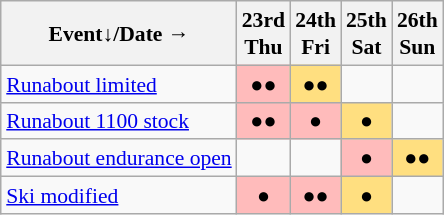<table class="wikitable" style="margin:0.5em auto; font-size:90%; line-height:1.25em; text-align:center">
<tr style="text-align:center;">
<th>Event↓/Date →</th>
<th>23rd<br>Thu</th>
<th>24th<br>Fri</th>
<th>25th<br>Sat</th>
<th>26th<br>Sun</th>
</tr>
<tr>
<td align="left"><a href='#'>Runabout limited</a></td>
<td bgcolor="#FFBBBB">●●</td>
<td bgcolor="#FFDF80">●●</td>
<td></td>
<td></td>
</tr>
<tr>
<td align="left"><a href='#'>Runabout 1100 stock</a></td>
<td bgcolor="#FFBBBB">●●</td>
<td bgcolor="#FFBBBB">●</td>
<td bgcolor="#FFDF80">●</td>
<td></td>
</tr>
<tr>
<td align="left"><a href='#'>Runabout endurance open</a></td>
<td></td>
<td></td>
<td bgcolor="#FFBBBB">●</td>
<td bgcolor="#FFDF80">●●</td>
</tr>
<tr>
<td align="left"><a href='#'>Ski modified</a></td>
<td bgcolor="#FFBBBB">●</td>
<td bgcolor="#FFBBBB">●●</td>
<td bgcolor="#FFDF80">●</td>
<td></td>
</tr>
</table>
